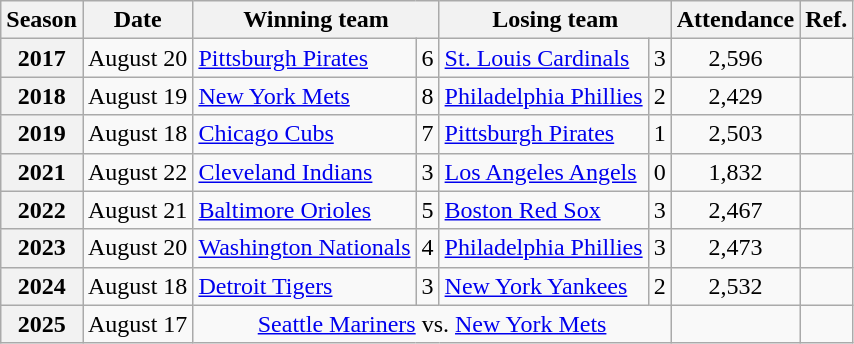<table class="wikitable plainrowheaders">
<tr>
<th scope="col">Season</th>
<th scope="col">Date</th>
<th scope="col" colspan="2">Winning team</th>
<th scope="col" colspan="2">Losing team</th>
<th scope="col">Attendance</th>
<th scope="col">Ref.</th>
</tr>
<tr>
<th scope="row">2017</th>
<td>August 20</td>
<td><a href='#'>Pittsburgh Pirates</a></td>
<td>6</td>
<td><a href='#'>St. Louis Cardinals</a></td>
<td>3</td>
<td align=center>2,596</td>
<td></td>
</tr>
<tr>
<th scope="row">2018</th>
<td>August 19</td>
<td><a href='#'>New York Mets</a></td>
<td>8</td>
<td><a href='#'>Philadelphia Phillies</a></td>
<td>2</td>
<td align=center>2,429</td>
<td></td>
</tr>
<tr>
<th scope="row">2019</th>
<td>August 18</td>
<td><a href='#'>Chicago Cubs</a></td>
<td>7</td>
<td><a href='#'>Pittsburgh Pirates</a></td>
<td>1</td>
<td align=center>2,503</td>
<td></td>
</tr>
<tr>
<th scope="row">2021</th>
<td>August 22</td>
<td><a href='#'>Cleveland Indians</a></td>
<td>3</td>
<td><a href='#'>Los Angeles Angels</a></td>
<td>0</td>
<td align=center>1,832</td>
<td></td>
</tr>
<tr>
<th scope="row">2022</th>
<td>August 21</td>
<td><a href='#'>Baltimore Orioles</a></td>
<td>5</td>
<td><a href='#'>Boston Red Sox</a></td>
<td>3</td>
<td align=center>2,467</td>
<td></td>
</tr>
<tr>
<th scope="row">2023</th>
<td>August 20</td>
<td><a href='#'>Washington Nationals</a></td>
<td>4</td>
<td><a href='#'>Philadelphia Phillies</a></td>
<td>3</td>
<td align=center>2,473</td>
<td></td>
</tr>
<tr>
<th scope="row">2024</th>
<td>August 18</td>
<td><a href='#'>Detroit Tigers</a></td>
<td>3</td>
<td><a href='#'>New York Yankees</a></td>
<td>2 </td>
<td align=center>2,532</td>
<td></td>
</tr>
<tr>
<th scope="row">2025</th>
<td>August 17</td>
<td colspan=4 align=center><a href='#'>Seattle Mariners</a> vs. <a href='#'>New York Mets</a></td>
<td></td>
<td></td>
</tr>
</table>
